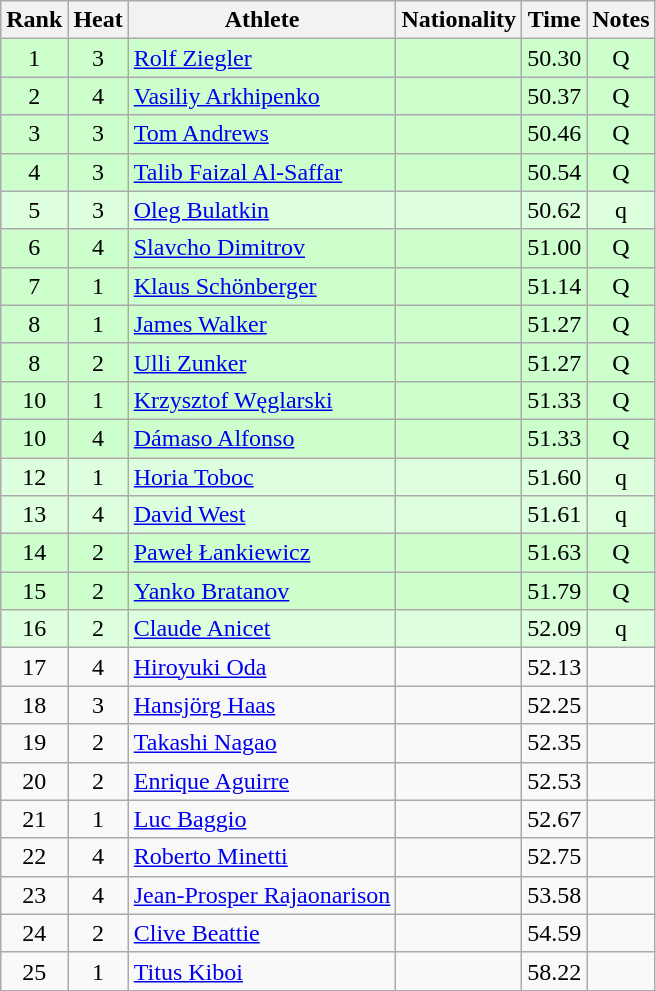<table class="wikitable sortable" style="text-align:center">
<tr>
<th>Rank</th>
<th>Heat</th>
<th>Athlete</th>
<th>Nationality</th>
<th>Time</th>
<th>Notes</th>
</tr>
<tr bgcolor=ccffcc>
<td>1</td>
<td>3</td>
<td align=left><a href='#'>Rolf Ziegler</a></td>
<td align=left></td>
<td>50.30</td>
<td>Q</td>
</tr>
<tr bgcolor=ccffcc>
<td>2</td>
<td>4</td>
<td align=left><a href='#'>Vasiliy Arkhipenko</a></td>
<td align=left></td>
<td>50.37</td>
<td>Q</td>
</tr>
<tr bgcolor=ccffcc>
<td>3</td>
<td>3</td>
<td align=left><a href='#'>Tom Andrews</a></td>
<td align=left></td>
<td>50.46</td>
<td>Q</td>
</tr>
<tr bgcolor=ccffcc>
<td>4</td>
<td>3</td>
<td align=left><a href='#'>Talib Faizal Al-Saffar</a></td>
<td align=left></td>
<td>50.54</td>
<td>Q</td>
</tr>
<tr bgcolor=ddffdd>
<td>5</td>
<td>3</td>
<td align=left><a href='#'>Oleg Bulatkin</a></td>
<td align=left></td>
<td>50.62</td>
<td>q</td>
</tr>
<tr bgcolor=ccffcc>
<td>6</td>
<td>4</td>
<td align=left><a href='#'>Slavcho Dimitrov</a></td>
<td align=left></td>
<td>51.00</td>
<td>Q</td>
</tr>
<tr bgcolor=ccffcc>
<td>7</td>
<td>1</td>
<td align=left><a href='#'>Klaus Schönberger</a></td>
<td align=left></td>
<td>51.14</td>
<td>Q</td>
</tr>
<tr bgcolor=ccffcc>
<td>8</td>
<td>1</td>
<td align=left><a href='#'>James Walker</a></td>
<td align=left></td>
<td>51.27</td>
<td>Q</td>
</tr>
<tr bgcolor=ccffcc>
<td>8</td>
<td>2</td>
<td align=left><a href='#'>Ulli Zunker</a></td>
<td align=left></td>
<td>51.27</td>
<td>Q</td>
</tr>
<tr bgcolor=ccffcc>
<td>10</td>
<td>1</td>
<td align=left><a href='#'>Krzysztof Węglarski</a></td>
<td align=left></td>
<td>51.33</td>
<td>Q</td>
</tr>
<tr bgcolor=ccffcc>
<td>10</td>
<td>4</td>
<td align=left><a href='#'>Dámaso Alfonso</a></td>
<td align=left></td>
<td>51.33</td>
<td>Q</td>
</tr>
<tr bgcolor=ddffdd>
<td>12</td>
<td>1</td>
<td align=left><a href='#'>Horia Toboc</a></td>
<td align=left></td>
<td>51.60</td>
<td>q</td>
</tr>
<tr bgcolor=ddffdd>
<td>13</td>
<td>4</td>
<td align=left><a href='#'>David West</a></td>
<td align=left></td>
<td>51.61</td>
<td>q</td>
</tr>
<tr bgcolor=ccffcc>
<td>14</td>
<td>2</td>
<td align=left><a href='#'>Paweł Łankiewicz</a></td>
<td align=left></td>
<td>51.63</td>
<td>Q</td>
</tr>
<tr bgcolor=ccffcc>
<td>15</td>
<td>2</td>
<td align=left><a href='#'>Yanko Bratanov</a></td>
<td align=left></td>
<td>51.79</td>
<td>Q</td>
</tr>
<tr bgcolor=ddffdd>
<td>16</td>
<td>2</td>
<td align=left><a href='#'>Claude Anicet</a></td>
<td align=left></td>
<td>52.09</td>
<td>q</td>
</tr>
<tr>
<td>17</td>
<td>4</td>
<td align=left><a href='#'>Hiroyuki Oda</a></td>
<td align=left></td>
<td>52.13</td>
<td></td>
</tr>
<tr>
<td>18</td>
<td>3</td>
<td align=left><a href='#'>Hansjörg Haas</a></td>
<td align=left></td>
<td>52.25</td>
<td></td>
</tr>
<tr>
<td>19</td>
<td>2</td>
<td align=left><a href='#'>Takashi Nagao</a></td>
<td align=left></td>
<td>52.35</td>
<td></td>
</tr>
<tr>
<td>20</td>
<td>2</td>
<td align=left><a href='#'>Enrique Aguirre</a></td>
<td align=left></td>
<td>52.53</td>
<td></td>
</tr>
<tr>
<td>21</td>
<td>1</td>
<td align=left><a href='#'>Luc Baggio</a></td>
<td align=left></td>
<td>52.67</td>
<td></td>
</tr>
<tr>
<td>22</td>
<td>4</td>
<td align=left><a href='#'>Roberto Minetti</a></td>
<td align=left></td>
<td>52.75</td>
<td></td>
</tr>
<tr>
<td>23</td>
<td>4</td>
<td align=left><a href='#'>Jean-Prosper Rajaonarison</a></td>
<td align=left></td>
<td>53.58</td>
<td></td>
</tr>
<tr>
<td>24</td>
<td>2</td>
<td align=left><a href='#'>Clive Beattie</a></td>
<td align=left></td>
<td>54.59</td>
<td></td>
</tr>
<tr>
<td>25</td>
<td>1</td>
<td align=left><a href='#'>Titus Kiboi</a></td>
<td align=left></td>
<td>58.22</td>
<td></td>
</tr>
</table>
